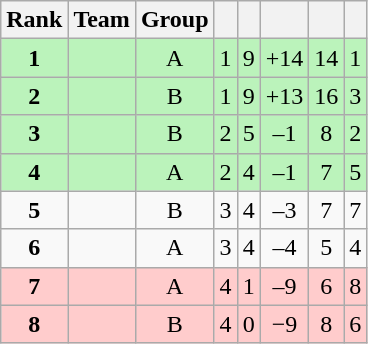<table class="wikitable sortable" style="text-align:center;">
<tr>
<th>Rank</th>
<th>Team</th>
<th>Group</th>
<th></th>
<th></th>
<th></th>
<th></th>
<th></th>
</tr>
<tr bgcolor=#BBF3BB>
<td><strong>1</strong></td>
<td align=left></td>
<td>A</td>
<td>1</td>
<td>9</td>
<td>+14</td>
<td>14</td>
<td>1</td>
</tr>
<tr bgcolor=#BBF3BB>
<td><strong>2</strong></td>
<td align=left></td>
<td>B</td>
<td>1</td>
<td>9</td>
<td>+13</td>
<td>16</td>
<td>3</td>
</tr>
<tr bgcolor=#BBF3BB>
<td><strong>3</strong></td>
<td align=left></td>
<td>B</td>
<td>2</td>
<td>5</td>
<td>–1</td>
<td>8</td>
<td>2</td>
</tr>
<tr bgcolor=#BBF3BB>
<td><strong>4</strong></td>
<td align=left></td>
<td>A</td>
<td>2</td>
<td>4</td>
<td>–1</td>
<td>7</td>
<td>5</td>
</tr>
<tr>
<td><strong>5</strong></td>
<td align=left></td>
<td>B</td>
<td>3</td>
<td>4</td>
<td>–3</td>
<td>7</td>
<td>7</td>
</tr>
<tr>
<td><strong>6</strong></td>
<td align=left></td>
<td>A</td>
<td>3</td>
<td>4</td>
<td>–4</td>
<td>5</td>
<td>4</td>
</tr>
<tr bgcolor=#FFCCCC>
<td><strong>7</strong></td>
<td align=left></td>
<td>A</td>
<td>4</td>
<td>1</td>
<td>–9</td>
<td>6</td>
<td>8</td>
</tr>
<tr bgcolor=#FFCCCC>
<td><strong>8</strong></td>
<td align=left></td>
<td>B</td>
<td>4</td>
<td>0</td>
<td>−9</td>
<td>8</td>
<td>6</td>
</tr>
</table>
